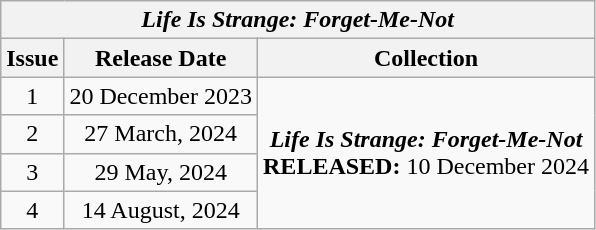<table class="wikitable" style="text-align: center">
<tr>
<th colspan=3><strong><em>Life Is Strange: Forget-Me-Not</em></strong></th>
</tr>
<tr>
<th>Issue</th>
<th>Release Date</th>
<th>Collection</th>
</tr>
<tr>
<td>1</td>
<td>20 December 2023</td>
<td rowspan="4"><strong><em>Life Is Strange: Forget-Me-Not</em></strong><br><span><strong>RELEASED:</strong> 10 December 2024<br></span></td>
</tr>
<tr>
<td>2</td>
<td>27 March, 2024</td>
</tr>
<tr>
<td>3</td>
<td>29 May, 2024</td>
</tr>
<tr>
<td>4</td>
<td>14 August, 2024</td>
</tr>
</table>
